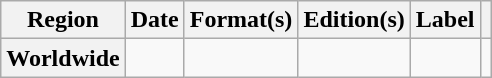<table class="wikitable plainrowheaders">
<tr>
<th scope="col">Region</th>
<th scope="col">Date</th>
<th scope="col">Format(s)</th>
<th scope="col">Edition(s)</th>
<th scope="col">Label</th>
<th scope="col"></th>
</tr>
<tr>
<th scope="row">Worldwide</th>
<td></td>
<td></td>
<td></td>
<td></td>
<td></td>
</tr>
</table>
